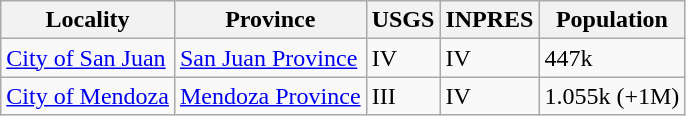<table class="wikitable sortable">
<tr>
<th>Locality</th>
<th>Province</th>
<th>USGS</th>
<th>INPRES</th>
<th>Population</th>
</tr>
<tr>
<td><a href='#'>City of San Juan</a></td>
<td><a href='#'>San Juan Province</a></td>
<td>IV</td>
<td>IV</td>
<td>447k</td>
</tr>
<tr>
<td><a href='#'>City of Mendoza</a></td>
<td><a href='#'>Mendoza Province</a></td>
<td>III</td>
<td>IV</td>
<td>1.055k (+1M)</td>
</tr>
</table>
